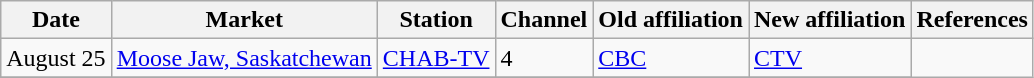<table class="wikitable">
<tr>
<th>Date</th>
<th>Market</th>
<th>Station</th>
<th>Channel</th>
<th>Old affiliation</th>
<th>New affiliation</th>
<th>References</th>
</tr>
<tr>
<td>August 25</td>
<td><a href='#'>Moose Jaw, Saskatchewan</a></td>
<td><a href='#'>CHAB-TV</a></td>
<td>4</td>
<td><a href='#'>CBC</a></td>
<td><a href='#'>CTV</a></td>
</tr>
<tr>
</tr>
</table>
